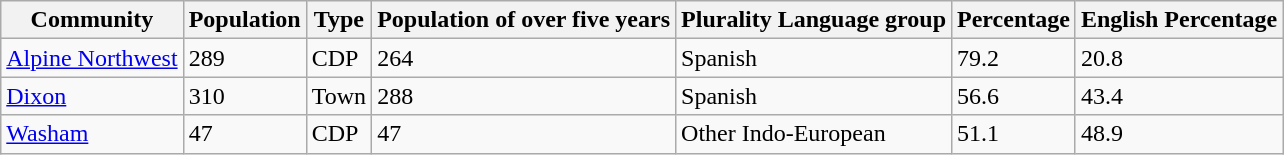<table class="wikitable sortable">
<tr>
<th>Community</th>
<th>Population</th>
<th>Type</th>
<th>Population of over five years</th>
<th>Plurality Language group</th>
<th>Percentage</th>
<th>English Percentage</th>
</tr>
<tr>
<td><a href='#'>Alpine Northwest</a></td>
<td>289</td>
<td>CDP</td>
<td>264</td>
<td>Spanish</td>
<td>79.2</td>
<td>20.8</td>
</tr>
<tr>
<td><a href='#'>Dixon</a></td>
<td>310</td>
<td>Town</td>
<td>288</td>
<td>Spanish</td>
<td>56.6</td>
<td>43.4</td>
</tr>
<tr>
<td><a href='#'>Washam</a></td>
<td>47</td>
<td>CDP</td>
<td>47</td>
<td>Other Indo-European</td>
<td>51.1</td>
<td>48.9</td>
</tr>
</table>
